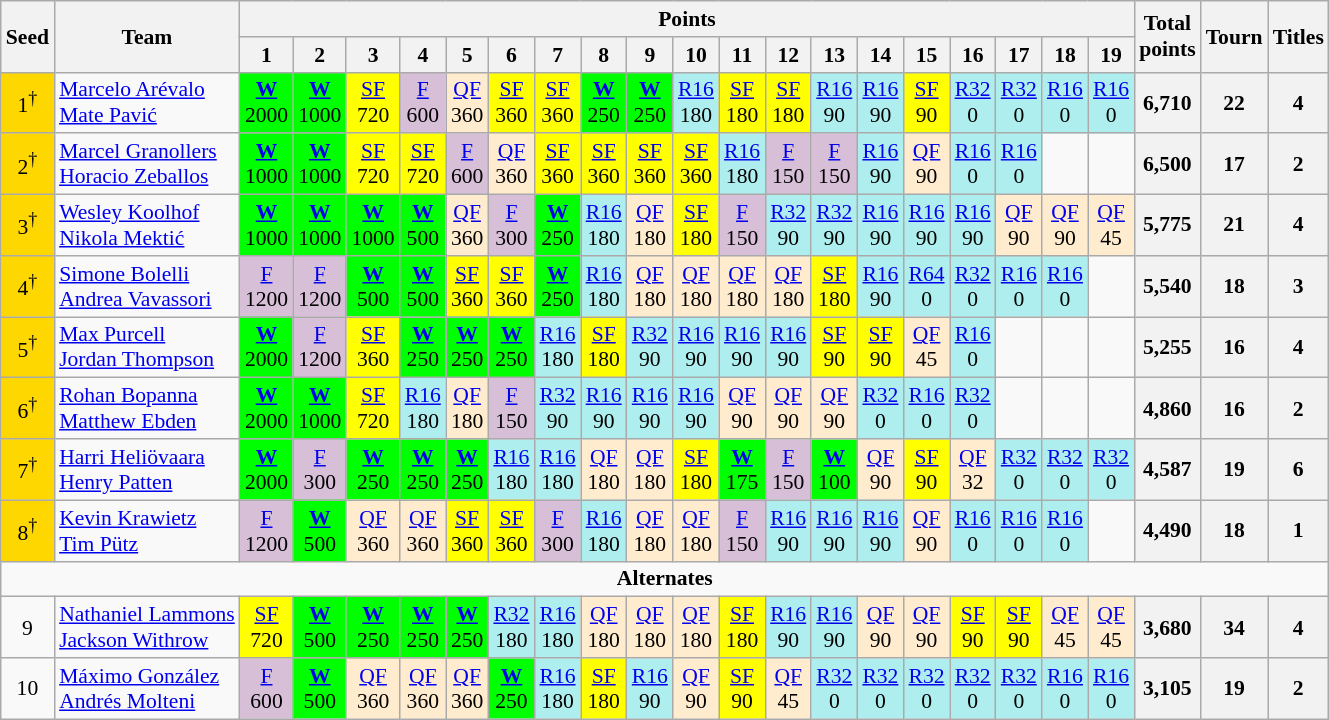<table class="wikitable nowrap" style=font-size:90%;text-align:center>
<tr>
<th rowspan="2">Seed</th>
<th rowspan="2">Team</th>
<th colspan="19">Points</th>
<th rowspan="2">Total<br>points</th>
<th rowspan="2">Tourn</th>
<th rowspan="2">Titles</th>
</tr>
<tr>
<th>1</th>
<th>2</th>
<th>3</th>
<th>4</th>
<th>5</th>
<th>6</th>
<th>7</th>
<th>8</th>
<th>9</th>
<th>10</th>
<th>11</th>
<th>12</th>
<th>13</th>
<th>14</th>
<th>15</th>
<th>16</th>
<th>17</th>
<th>18</th>
<th>19</th>
</tr>
<tr>
<td bgcolor="gold">1<sup>†</sup></td>
<td align="left"> <a href='#'>Marcelo Arévalo</a><br> <a href='#'>Mate Pavić</a></td>
<td bgcolor="lime"><a href='#'><strong>W</strong></a><br>2000</td>
<td bgcolor="lime"><a href='#'><strong>W</strong></a><br>1000</td>
<td bgcolor="yellow"><a href='#'>SF</a><br>720</td>
<td bgcolor="thistle"><a href='#'>F</a><br>600</td>
<td bgcolor="ffebcd"><a href='#'>QF</a><br>360</td>
<td bgcolor="yellow"><a href='#'>SF</a><br>360</td>
<td bgcolor="yellow"><a href='#'>SF</a><br>360</td>
<td bgcolor="lime"><a href='#'><strong>W</strong></a><br>250</td>
<td bgcolor="lime"><a href='#'><strong>W</strong></a><br>250</td>
<td bgcolor="afeeee"><a href='#'>R16</a><br>180</td>
<td bgcolor="yellow"><a href='#'>SF</a><br>180</td>
<td bgcolor="yellow"><a href='#'>SF</a><br>180</td>
<td bgcolor="afeeee"><a href='#'>R16</a><br>90</td>
<td bgcolor="afeeee"><a href='#'>R16</a><br>90</td>
<td bgcolor="yellow"><a href='#'>SF</a><br>90</td>
<td bgcolor="afeeee"><a href='#'>R32</a><br>0</td>
<td bgcolor="afeeee"><a href='#'>R32</a><br>0</td>
<td bgcolor="afeeee"><a href='#'>R16</a><br>0</td>
<td bgcolor="afeeee"><a href='#'>R16</a><br>0</td>
<th>6,710</th>
<th>22</th>
<th>4</th>
</tr>
<tr>
<td bgcolor="gold">2<sup>†</sup></td>
<td align="left"> <a href='#'>Marcel Granollers</a><br> <a href='#'>Horacio Zeballos</a></td>
<td bgcolor="lime"><a href='#'><strong>W</strong></a><br>1000</td>
<td bgcolor="lime"><a href='#'><strong>W</strong></a><br>1000</td>
<td bgcolor="yellow"><a href='#'>SF</a><br>720</td>
<td bgcolor="yellow"><a href='#'>SF</a><br>720</td>
<td bgcolor="thistle"><a href='#'>F</a><br>600</td>
<td bgcolor="ffebcd"><a href='#'>QF</a><br>360</td>
<td bgcolor="yellow"><a href='#'>SF</a><br>360</td>
<td bgcolor="yellow"><a href='#'>SF</a><br>360</td>
<td bgcolor="yellow"><a href='#'>SF</a><br>360</td>
<td bgcolor="yellow"><a href='#'>SF</a><br>360</td>
<td bgcolor="afeeee"><a href='#'>R16</a><br>180</td>
<td bgcolor="thistle"><a href='#'>F</a><br>150</td>
<td bgcolor="thistle"><a href='#'>F</a><br>150</td>
<td bgcolor="afeeee"><a href='#'>R16</a><br>90</td>
<td bgcolor="ffebcd"><a href='#'>QF</a><br>90</td>
<td bgcolor="afeeee"><a href='#'>R16</a><br>0</td>
<td bgcolor="afeeee"><a href='#'>R16</a><br>0</td>
<td></td>
<td></td>
<th>6,500</th>
<th>17</th>
<th>2</th>
</tr>
<tr>
<td bgcolor="gold">3<sup>†</sup></td>
<td align="left"> <a href='#'>Wesley Koolhof</a><br> <a href='#'>Nikola Mektić</a></td>
<td bgcolor="lime"><a href='#'><strong>W</strong></a><br>1000</td>
<td bgcolor="lime"><a href='#'><strong>W</strong></a><br>1000</td>
<td bgcolor="lime"><a href='#'><strong>W</strong></a><br>1000</td>
<td bgcolor="lime"><a href='#'><strong>W</strong></a><br>500</td>
<td bgcolor="ffebcd"><a href='#'>QF</a><br>360</td>
<td bgcolor="thistle"><a href='#'>F</a><br>300</td>
<td bgcolor="lime"><a href='#'><strong>W</strong></a><br>250</td>
<td bgcolor="afeeee"><a href='#'>R16</a><br>180</td>
<td bgcolor="ffebcd"><a href='#'>QF</a><br>180</td>
<td bgcolor="yellow"><a href='#'>SF</a><br>180</td>
<td bgcolor="thistle"><a href='#'>F</a><br>150</td>
<td bgcolor="afeeee"><a href='#'>R32</a><br>90</td>
<td bgcolor="afeeee"><a href='#'>R32</a><br>90</td>
<td bgcolor="afeeee"><a href='#'>R16</a><br>90</td>
<td bgcolor="afeeee"><a href='#'>R16</a><br>90</td>
<td bgcolor="afeeee"><a href='#'>R16</a><br>90</td>
<td bgcolor="ffebcd"><a href='#'>QF</a><br>90</td>
<td bgcolor="ffebcd"><a href='#'>QF</a><br>90</td>
<td bgcolor="ffebcd"><a href='#'>QF</a><br>45</td>
<th>5,775</th>
<th>21</th>
<th>4</th>
</tr>
<tr>
<td bgcolor="gold">4<sup>†</sup></td>
<td align="left"> <a href='#'>Simone Bolelli</a><br> <a href='#'>Andrea Vavassori</a></td>
<td bgcolor="thistle"><a href='#'>F</a><br>1200</td>
<td bgcolor="thistle"><a href='#'>F</a><br>1200</td>
<td bgcolor="lime"><a href='#'><strong>W</strong></a><br>500</td>
<td bgcolor="lime"><a href='#'><strong>W</strong></a><br>500</td>
<td bgcolor="yellow"><a href='#'>SF</a><br>360</td>
<td bgcolor="yellow"><a href='#'>SF</a><br>360</td>
<td bgcolor="lime"><a href='#'><strong>W</strong></a><br>250</td>
<td bgcolor="afeeee"><a href='#'>R16</a><br>180</td>
<td bgcolor="ffebcd"><a href='#'>QF</a><br>180</td>
<td bgcolor="ffebcd"><a href='#'>QF</a><br>180</td>
<td bgcolor="ffebcd"><a href='#'>QF</a><br>180</td>
<td bgcolor="ffebcd"><a href='#'>QF</a><br>180</td>
<td bgcolor="yellow"><a href='#'>SF</a><br>180</td>
<td bgcolor="afeeee"><a href='#'>R16</a><br>90</td>
<td bgcolor="afeeee"><a href='#'>R64</a><br>0</td>
<td bgcolor="afeeee"><a href='#'>R32</a><br>0</td>
<td bgcolor="afeeee"><a href='#'>R16</a><br>0</td>
<td bgcolor="afeeee"><a href='#'>R16</a><br>0</td>
<td></td>
<th>5,540</th>
<th>18</th>
<th>3</th>
</tr>
<tr>
<td bgcolor="gold">5<sup>†</sup></td>
<td align="left"> <a href='#'>Max Purcell</a><br> <a href='#'>Jordan Thompson</a></td>
<td bgcolor="lime"><a href='#'><strong>W</strong></a><br>2000</td>
<td bgcolor="thistle"><a href='#'>F</a><br>1200</td>
<td bgcolor="yellow"><a href='#'>SF</a><br>360</td>
<td bgcolor="lime"><a href='#'><strong>W</strong></a><br>250</td>
<td bgcolor="lime"><a href='#'><strong>W</strong></a><br>250</td>
<td bgcolor="lime"><a href='#'><strong>W</strong></a><br>250</td>
<td bgcolor="afeeee"><a href='#'>R16</a><br>180</td>
<td bgcolor="yellow"><a href='#'>SF</a><br>180</td>
<td bgcolor="afeeee"><a href='#'>R32</a><br>90</td>
<td bgcolor="afeeee"><a href='#'>R16</a><br>90</td>
<td bgcolor="afeeee"><a href='#'>R16</a><br>90</td>
<td bgcolor="afeeee"><a href='#'>R16</a><br>90</td>
<td bgcolor="yellow"><a href='#'>SF</a><br>90</td>
<td bgcolor="yellow"><a href='#'>SF</a><br>90</td>
<td bgcolor="ffebcd"><a href='#'>QF</a><br>45</td>
<td bgcolor="afeeee"><a href='#'>R16</a><br>0</td>
<td></td>
<td></td>
<td></td>
<th>5,255</th>
<th>16</th>
<th>4</th>
</tr>
<tr>
<td bgcolor="gold">6<sup>†</sup></td>
<td align="left"> <a href='#'>Rohan Bopanna</a><br> <a href='#'>Matthew Ebden</a></td>
<td bgcolor="lime"><a href='#'><strong>W</strong></a><br>2000</td>
<td bgcolor="lime"><a href='#'><strong>W</strong></a><br>1000</td>
<td bgcolor="yellow"><a href='#'>SF</a><br>720</td>
<td bgcolor="afeeee"><a href='#'>R16</a><br>180</td>
<td bgcolor="ffebcd"><a href='#'>QF</a><br>180</td>
<td bgcolor="thistle"><a href='#'>F</a><br>150</td>
<td bgcolor="afeeee"><a href='#'>R32</a><br>90</td>
<td bgcolor="afeeee"><a href='#'>R16</a><br>90</td>
<td bgcolor="afeeee"><a href='#'>R16</a><br>90</td>
<td bgcolor="afeeee"><a href='#'>R16</a><br>90</td>
<td bgcolor="ffebcd"><a href='#'>QF</a><br>90</td>
<td bgcolor="ffebcd"><a href='#'>QF</a><br>90</td>
<td bgcolor="ffebcd"><a href='#'>QF</a><br>90</td>
<td bgcolor="afeeee"><a href='#'>R32</a><br>0</td>
<td bgcolor="afeeee"><a href='#'>R16</a><br>0</td>
<td bgcolor="afeeee"><a href='#'>R32</a><br>0</td>
<td></td>
<td></td>
<td></td>
<th>4,860</th>
<th>16</th>
<th>2</th>
</tr>
<tr>
<td bgcolor="gold">7<sup>†</sup></td>
<td align="left"> <a href='#'>Harri Heliövaara</a><br> <a href='#'>Henry Patten</a></td>
<td bgcolor="lime"><a href='#'><strong>W</strong></a><br>2000</td>
<td bgcolor="thistle"><a href='#'>F</a><br>300</td>
<td bgcolor="lime"><a href='#'><strong>W</strong></a><br>250</td>
<td bgcolor="lime"><a href='#'><strong>W</strong></a><br>250</td>
<td bgcolor="lime"><a href='#'><strong>W</strong></a><br>250</td>
<td bgcolor="afeeee"><a href='#'>R16</a><br>180</td>
<td bgcolor="afeeee"><a href='#'>R16</a><br>180</td>
<td bgcolor="ffebcd"><a href='#'>QF</a><br>180</td>
<td bgcolor="ffebcd"><a href='#'>QF</a><br>180</td>
<td bgcolor="yellow"><a href='#'>SF</a><br>180</td>
<td bgcolor="lime"><a href='#'><strong>W</strong></a><br>175</td>
<td bgcolor="thistle"><a href='#'>F</a><br>150</td>
<td bgcolor="lime"><a href='#'><strong>W</strong></a><br>100</td>
<td bgcolor="ffebcd"><a href='#'>QF</a><br>90</td>
<td bgcolor="yellow"><a href='#'>SF</a><br>90</td>
<td bgcolor="ffebcd"><a href='#'>QF</a><br>32</td>
<td bgcolor="afeeee"><a href='#'>R32</a><br>0</td>
<td bgcolor="afeeee"><a href='#'>R32</a><br>0</td>
<td bgcolor="afeeee"><a href='#'>R32</a><br>0</td>
<th>4,587</th>
<th>19</th>
<th>6</th>
</tr>
<tr>
<td bgcolor="gold">8<sup>†</sup></td>
<td align="left"> <a href='#'>Kevin Krawietz</a><br> <a href='#'>Tim Pütz</a></td>
<td bgcolor="thistle"><a href='#'>F</a><br>1200</td>
<td bgcolor="lime"><a href='#'><strong>W</strong></a><br>500</td>
<td bgcolor="ffebcd"><a href='#'>QF</a><br>360</td>
<td bgcolor="ffebcd"><a href='#'>QF</a><br>360</td>
<td bgcolor="yellow"><a href='#'>SF</a><br>360</td>
<td bgcolor="yellow"><a href='#'>SF</a><br>360</td>
<td bgcolor="thistle"><a href='#'>F</a><br>300</td>
<td bgcolor="afeeee"><a href='#'>R16</a><br>180</td>
<td bgcolor="ffebcd"><a href='#'>QF</a><br>180</td>
<td bgcolor="ffebcd"><a href='#'>QF</a><br>180</td>
<td bgcolor="thistle"><a href='#'>F</a><br>150</td>
<td bgcolor="afeeee"><a href='#'>R16</a><br>90</td>
<td bgcolor="afeeee"><a href='#'>R16</a><br>90</td>
<td bgcolor="afeeee"><a href='#'>R16</a><br>90</td>
<td bgcolor="ffebcd"><a href='#'>QF</a><br>90</td>
<td bgcolor="afeeee"><a href='#'>R16</a><br>0</td>
<td bgcolor="afeeee"><a href='#'>R16</a><br>0</td>
<td bgcolor="afeeee"><a href='#'>R16</a><br>0</td>
<td></td>
<th>4,490</th>
<th>18</th>
<th>1</th>
</tr>
<tr>
<td colspan="24"><strong>Alternates</strong></td>
</tr>
<tr>
<td>9</td>
<td align="left"> <a href='#'>Nathaniel Lammons</a><br> <a href='#'>Jackson Withrow</a></td>
<td bgcolor="yellow"><a href='#'>SF</a><br>720</td>
<td bgcolor="lime"><a href='#'><strong>W</strong></a><br>500</td>
<td bgcolor="lime"><a href='#'><strong>W</strong></a><br>250</td>
<td bgcolor="lime"><a href='#'><strong>W</strong></a><br>250</td>
<td bgcolor="lime"><a href='#'><strong>W</strong></a><br>250</td>
<td bgcolor="afeeee"><a href='#'>R32</a><br>180</td>
<td bgcolor="afeeee"><a href='#'>R16</a><br>180</td>
<td bgcolor="ffebcd"><a href='#'>QF</a><br>180</td>
<td bgcolor="ffebcd"><a href='#'>QF</a><br>180</td>
<td bgcolor="ffebcd"><a href='#'>QF</a><br>180</td>
<td bgcolor="yellow"><a href='#'>SF</a><br>180</td>
<td bgcolor="afeeee"><a href='#'>R16</a><br>90</td>
<td bgcolor="afeeee"><a href='#'>R16</a><br>90</td>
<td bgcolor="ffebcd"><a href='#'>QF</a><br>90</td>
<td bgcolor="ffebcd"><a href='#'>QF</a><br>90</td>
<td bgcolor="yellow"><a href='#'>SF</a><br>90</td>
<td bgcolor="yellow"><a href='#'>SF</a><br>90</td>
<td bgcolor="ffebcd"><a href='#'>QF</a><br>45</td>
<td bgcolor="ffebcd"><a href='#'>QF</a><br>45</td>
<th>3,680</th>
<th>34</th>
<th>4</th>
</tr>
<tr>
<td>10</td>
<td align="left"> <a href='#'>Máximo González</a><br> <a href='#'>Andrés Molteni</a></td>
<td bgcolor="thistle"><a href='#'>F</a><br>600</td>
<td bgcolor="lime"><a href='#'><strong>W</strong></a><br>500</td>
<td bgcolor="ffebcd"><a href='#'>QF</a><br>360</td>
<td bgcolor="ffebcd"><a href='#'>QF</a><br>360</td>
<td bgcolor="ffebcd"><a href='#'>QF</a><br>360</td>
<td bgcolor="lime"><a href='#'><strong>W</strong></a><br>250</td>
<td bgcolor="afeeee"><a href='#'>R16</a><br>180</td>
<td bgcolor="yellow"><a href='#'>SF</a><br>180</td>
<td bgcolor="afeeee"><a href='#'>R16</a><br>90</td>
<td bgcolor="ffebcd"><a href='#'>QF</a><br>90</td>
<td bgcolor="yellow"><a href='#'>SF</a><br>90</td>
<td bgcolor="ffebcd"><a href='#'>QF</a><br>45</td>
<td bgcolor="afeeee"><a href='#'>R32</a><br>0</td>
<td bgcolor="afeeee"><a href='#'>R32</a><br>0</td>
<td bgcolor="afeeee"><a href='#'>R32</a><br>0</td>
<td bgcolor="afeeee"><a href='#'>R32</a><br>0</td>
<td bgcolor="afeeee"><a href='#'>R32</a><br>0</td>
<td bgcolor="afeeee"><a href='#'>R16</a><br>0</td>
<td bgcolor="afeeee"><a href='#'>R16</a><br>0</td>
<th>3,105</th>
<th>19</th>
<th>2</th>
</tr>
</table>
